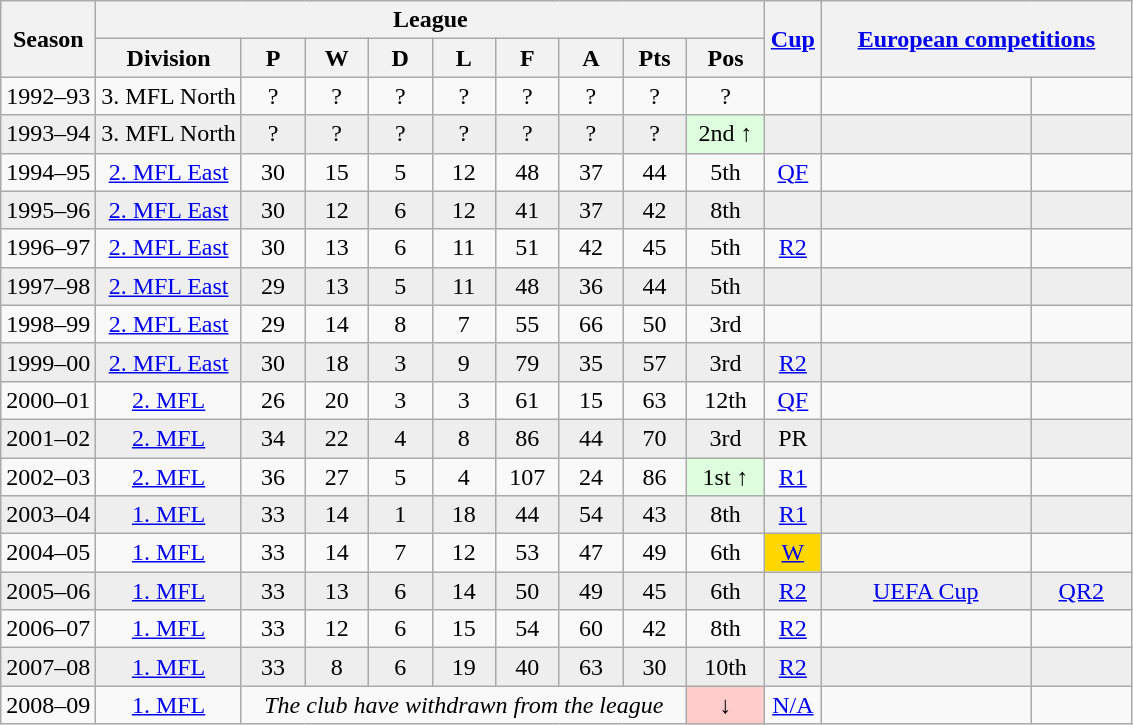<table class="wikitable" style="text-align:center; font-size:100%">
<tr>
<th rowspan=2>Season</th>
<th colspan=9>League</th>
<th rowspan=2 width="30"><a href='#'>Cup</a></th>
<th rowspan=2 colspan=2 width="200"><a href='#'>European competitions</a></th>
</tr>
<tr>
<th>Division</th>
<th width="35">P</th>
<th width="35">W</th>
<th width="35">D</th>
<th width="35">L</th>
<th width="35">F</th>
<th width="35">A</th>
<th width="35">Pts</th>
<th width="45">Pos</th>
</tr>
<tr>
<td>1992–93</td>
<td>3. MFL North</td>
<td>?</td>
<td>?</td>
<td>?</td>
<td>?</td>
<td>?</td>
<td>?</td>
<td>?</td>
<td>?</td>
<td></td>
<td></td>
<td></td>
</tr>
<tr bgcolor=#EEEEEE>
<td>1993–94</td>
<td>3. MFL North</td>
<td>?</td>
<td>?</td>
<td>?</td>
<td>?</td>
<td>?</td>
<td>?</td>
<td>?</td>
<td bgcolor="#DDFFDD">2nd ↑</td>
<td></td>
<td></td>
<td></td>
</tr>
<tr>
<td>1994–95</td>
<td><a href='#'>2. MFL East</a></td>
<td>30</td>
<td>15</td>
<td>5</td>
<td>12</td>
<td>48</td>
<td>37</td>
<td>44</td>
<td>5th</td>
<td><a href='#'>QF</a></td>
<td></td>
<td></td>
</tr>
<tr bgcolor=#EEEEEE>
<td>1995–96</td>
<td><a href='#'>2. MFL East</a></td>
<td>30</td>
<td>12</td>
<td>6</td>
<td>12</td>
<td>41</td>
<td>37</td>
<td>42</td>
<td>8th</td>
<td></td>
<td></td>
<td></td>
</tr>
<tr>
<td>1996–97</td>
<td><a href='#'>2. MFL East</a></td>
<td>30</td>
<td>13</td>
<td>6</td>
<td>11</td>
<td>51</td>
<td>42</td>
<td>45</td>
<td>5th</td>
<td><a href='#'>R2</a></td>
<td></td>
<td></td>
</tr>
<tr bgcolor=#EEEEEE>
<td>1997–98</td>
<td><a href='#'>2. MFL East</a></td>
<td>29</td>
<td>13</td>
<td>5</td>
<td>11</td>
<td>48</td>
<td>36</td>
<td>44</td>
<td>5th</td>
<td></td>
<td></td>
<td></td>
</tr>
<tr>
<td>1998–99</td>
<td><a href='#'>2. MFL East</a></td>
<td>29</td>
<td>14</td>
<td>8</td>
<td>7</td>
<td>55</td>
<td>66</td>
<td>50</td>
<td>3rd</td>
<td></td>
<td></td>
<td></td>
</tr>
<tr bgcolor=#EEEEEE>
<td>1999–00</td>
<td><a href='#'>2. MFL East</a></td>
<td>30</td>
<td>18</td>
<td>3</td>
<td>9</td>
<td>79</td>
<td>35</td>
<td>57</td>
<td>3rd</td>
<td><a href='#'>R2</a></td>
<td></td>
<td></td>
</tr>
<tr>
<td>2000–01</td>
<td><a href='#'>2. MFL</a></td>
<td>26</td>
<td>20</td>
<td>3</td>
<td>3</td>
<td>61</td>
<td>15</td>
<td>63</td>
<td>12th</td>
<td><a href='#'>QF</a></td>
<td></td>
<td></td>
</tr>
<tr bgcolor=#EEEEEE>
<td>2001–02</td>
<td><a href='#'>2. MFL</a></td>
<td>34</td>
<td>22</td>
<td>4</td>
<td>8</td>
<td>86</td>
<td>44</td>
<td>70</td>
<td>3rd</td>
<td>PR</td>
<td></td>
<td></td>
</tr>
<tr>
<td>2002–03</td>
<td><a href='#'>2. MFL</a></td>
<td>36</td>
<td>27</td>
<td>5</td>
<td>4</td>
<td>107</td>
<td>24</td>
<td>86</td>
<td bgcolor="#DDFFDD">1st ↑</td>
<td><a href='#'>R1</a></td>
<td></td>
<td></td>
</tr>
<tr bgcolor=#EEEEEE>
<td>2003–04</td>
<td><a href='#'>1. MFL</a></td>
<td>33</td>
<td>14</td>
<td>1</td>
<td>18</td>
<td>44</td>
<td>54</td>
<td>43</td>
<td>8th</td>
<td><a href='#'>R1</a></td>
<td></td>
<td></td>
</tr>
<tr>
<td>2004–05</td>
<td><a href='#'>1. MFL</a></td>
<td>33</td>
<td>14</td>
<td>7</td>
<td>12</td>
<td>53</td>
<td>47</td>
<td>49</td>
<td>6th</td>
<td bgcolor=gold><a href='#'>W</a></td>
<td></td>
<td></td>
</tr>
<tr bgcolor=#EEEEEE>
<td>2005–06</td>
<td><a href='#'>1. MFL</a></td>
<td>33</td>
<td>13</td>
<td>6</td>
<td>14</td>
<td>50</td>
<td>49</td>
<td>45</td>
<td>6th</td>
<td><a href='#'>R2</a></td>
<td><a href='#'>UEFA Cup</a></td>
<td><a href='#'>QR2</a></td>
</tr>
<tr>
<td>2006–07</td>
<td><a href='#'>1. MFL</a></td>
<td>33</td>
<td>12</td>
<td>6</td>
<td>15</td>
<td>54</td>
<td>60</td>
<td>42</td>
<td>8th</td>
<td><a href='#'>R2</a></td>
<td></td>
<td></td>
</tr>
<tr bgcolor=#EEEEEE>
<td>2007–08</td>
<td><a href='#'>1. MFL</a></td>
<td>33</td>
<td>8</td>
<td>6</td>
<td>19</td>
<td>40</td>
<td>63</td>
<td>30</td>
<td>10th</td>
<td><a href='#'>R2</a></td>
<td></td>
<td></td>
</tr>
<tr>
<td>2008–09</td>
<td><a href='#'>1. MFL</a></td>
<td colspan=7><em>The club have withdrawn from the league</em></td>
<td bgcolor="#FFCCCC">↓</td>
<td><a href='#'>N/A</a></td>
<td></td>
<td></td>
</tr>
</table>
